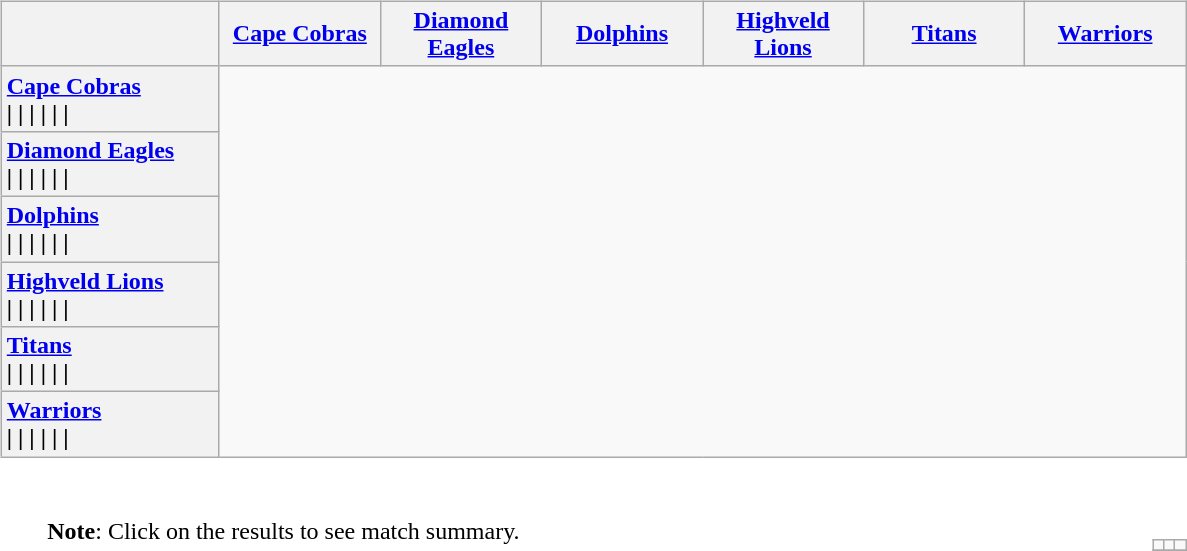<table style="padding:none;">
<tr>
<td colspan="3"><br><table class="wikitable">
<tr>
<th width=138 style="text-align:center"></th>
<th width=100><a href='#'>Cape Cobras</a></th>
<th width=100><a href='#'>Diamond Eagles</a></th>
<th width=100><a href='#'>Dolphins</a></th>
<th width=100><a href='#'>Highveld Lions</a></th>
<th width=100><a href='#'>Titans</a></th>
<th width=100><a href='#'>Warriors</a></th>
</tr>
<tr>
<th style="text-align:left; border-left:none"><a href='#'>Cape Cobras</a><br> | 
 |  
 | 
  | 
 | 
 | </th>
</tr>
<tr>
<th style="text-align:left; border-left:none"><a href='#'>Diamond Eagles</a><br> | 
 | 
 | 
  | 
 | 
 | </th>
</tr>
<tr>
<th style="text-align:left; border-left:none"><a href='#'>Dolphins</a><br> | 
 | 
 | 
  | 
 | 
 | </th>
</tr>
<tr>
<th style="text-align:left; border-left:none"><a href='#'>Highveld Lions</a><br> | 
 | 
 | 
  | 
 | 
 | </th>
</tr>
<tr>
<th style="text-align:left; border-left:none"><a href='#'>Titans</a><br> | 
 | 
 | 
  | 
 | 
 | </th>
</tr>
<tr>
<th style="text-align:left; border-left:none"><a href='#'>Warriors</a><br> | 
 | 
 | 
  | 
 | 
 | </th>
</tr>
</table>
</td>
</tr>
<tr style="font-size: 100%; text-align:left;">
<td style="width:1.7em"></td>
<td style="width:35em"><strong>Note</strong>: Click on the results to see match summary.</td>
<td><br><table class="wikitable" style="float:right;">
<tr style="text-align: center">
<td></td>
<td></td>
<td></td>
</tr>
<tr>
</tr>
</table>
</td>
</tr>
</table>
